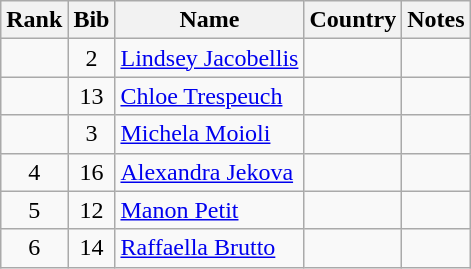<table class="wikitable" style="text-align:center;">
<tr>
<th>Rank</th>
<th>Bib</th>
<th>Name</th>
<th>Country</th>
<th>Notes</th>
</tr>
<tr>
<td></td>
<td>2</td>
<td align=left><a href='#'>Lindsey Jacobellis</a></td>
<td align=left></td>
<td></td>
</tr>
<tr>
<td></td>
<td>13</td>
<td align=left><a href='#'>Chloe Trespeuch</a></td>
<td align=left></td>
<td></td>
</tr>
<tr>
<td></td>
<td>3</td>
<td align=left><a href='#'>Michela Moioli</a></td>
<td align=left></td>
<td></td>
</tr>
<tr>
<td>4</td>
<td>16</td>
<td align=left><a href='#'>Alexandra Jekova</a></td>
<td align=left></td>
<td></td>
</tr>
<tr>
<td>5</td>
<td>12</td>
<td align=left><a href='#'>Manon Petit</a></td>
<td align=left></td>
<td></td>
</tr>
<tr>
<td>6</td>
<td>14</td>
<td align=left><a href='#'>Raffaella Brutto</a></td>
<td align=left></td>
<td></td>
</tr>
</table>
